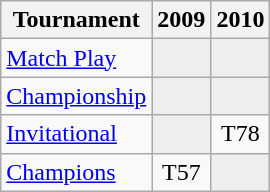<table class="wikitable" style="text-align:center;">
<tr>
<th>Tournament</th>
<th>2009</th>
<th>2010</th>
</tr>
<tr>
<td align="left"><a href='#'>Match Play</a></td>
<td style="background:#eeeeee;"></td>
<td style="background:#eeeeee;"></td>
</tr>
<tr>
<td align="left"><a href='#'>Championship</a></td>
<td style="background:#eeeeee;"></td>
<td style="background:#eeeeee;"></td>
</tr>
<tr>
<td align="left"><a href='#'>Invitational</a></td>
<td style="background:#eeeeee;"></td>
<td>T78</td>
</tr>
<tr>
<td align="left"><a href='#'>Champions</a></td>
<td>T57</td>
<td style="background:#eeeeee;"></td>
</tr>
</table>
